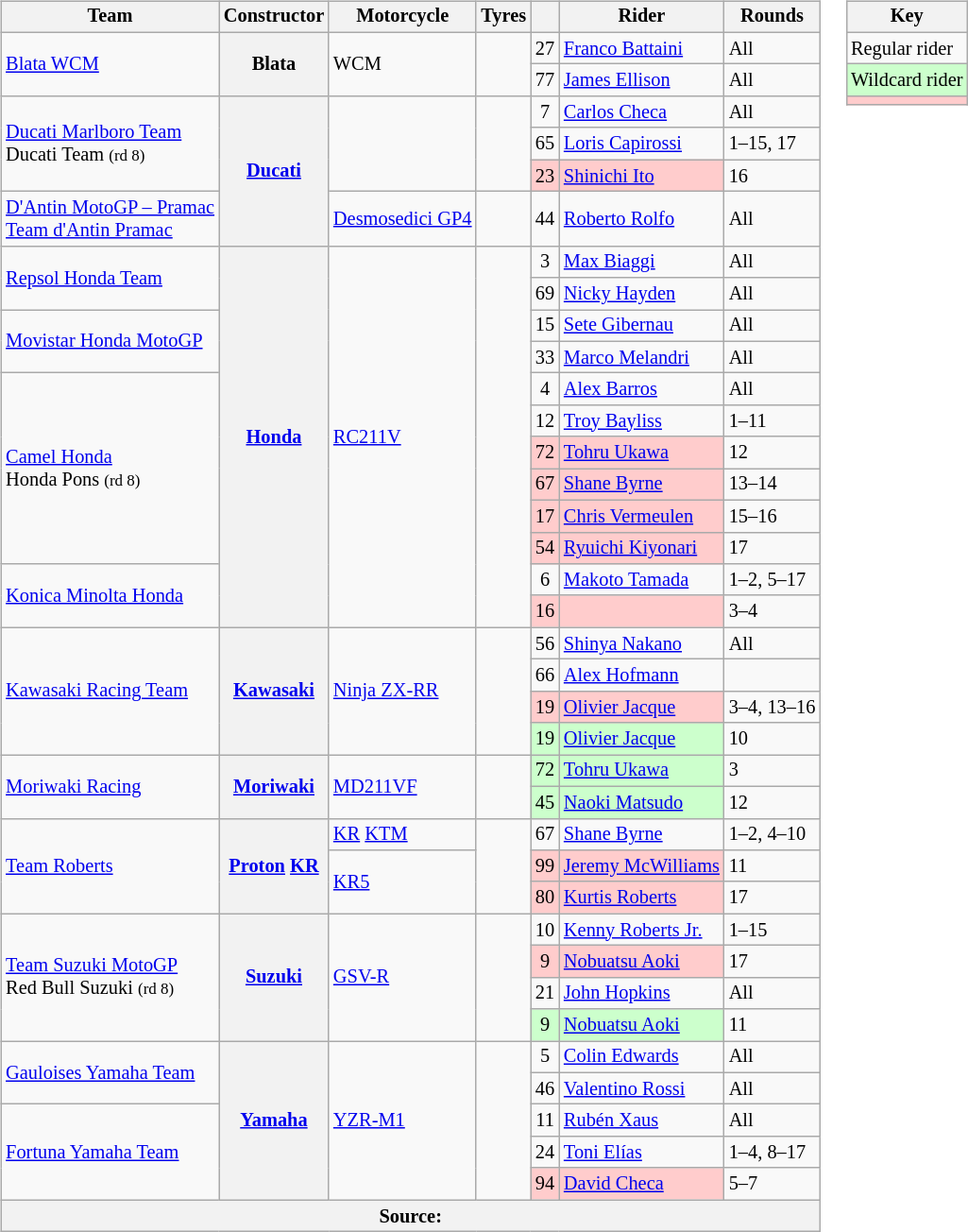<table>
<tr>
<td><br><table class="wikitable" style="font-size: 85%">
<tr>
<th>Team</th>
<th>Constructor</th>
<th>Motorcycle</th>
<th>Tyres</th>
<th></th>
<th>Rider</th>
<th>Rounds</th>
</tr>
<tr>
<td rowspan=2> <a href='#'>Blata WCM</a></td>
<th rowspan=2>Blata</th>
<td rowspan=2>WCM</td>
<td rowspan=2 align="center"></td>
<td align="center">27</td>
<td> <a href='#'>Franco Battaini</a></td>
<td>All</td>
</tr>
<tr>
<td align="center">77</td>
<td> <a href='#'>James Ellison</a></td>
<td>All</td>
</tr>
<tr>
<td rowspan=3> <a href='#'>Ducati Marlboro Team</a><br>Ducati Team <small>(rd 8)</small></td>
<th rowspan=4><a href='#'>Ducati</a></th>
<td rowspan=3></td>
<td rowspan=3 align="center"></td>
<td align="center">7</td>
<td> <a href='#'>Carlos Checa</a></td>
<td>All</td>
</tr>
<tr>
<td align="center">65</td>
<td> <a href='#'>Loris Capirossi</a></td>
<td>1–15, 17</td>
</tr>
<tr>
<td style="background:#ffcccc;" align="center">23</td>
<td style="background:#ffcccc;"> <a href='#'>Shinichi Ito</a></td>
<td>16</td>
</tr>
<tr>
<td> <a href='#'>D'Antin MotoGP – Pramac</a><br> <a href='#'>Team d'Antin Pramac</a></td>
<td><a href='#'>Desmosedici GP4</a></td>
<td align="center"></td>
<td align="center">44</td>
<td> <a href='#'>Roberto Rolfo</a></td>
<td>All</td>
</tr>
<tr>
<td rowspan=2> <a href='#'>Repsol Honda Team</a></td>
<th rowspan=12><a href='#'>Honda</a></th>
<td rowspan=12><a href='#'>RC211V</a></td>
<td rowspan=12 align="center"></td>
<td align="center">3</td>
<td> <a href='#'>Max Biaggi</a></td>
<td>All</td>
</tr>
<tr>
<td align="center">69</td>
<td> <a href='#'>Nicky Hayden</a></td>
<td>All</td>
</tr>
<tr>
<td rowspan=2> <a href='#'>Movistar Honda MotoGP</a></td>
<td align="center">15</td>
<td> <a href='#'>Sete Gibernau</a></td>
<td>All</td>
</tr>
<tr>
<td align="center">33</td>
<td> <a href='#'>Marco Melandri</a></td>
<td>All</td>
</tr>
<tr>
<td rowspan=6> <a href='#'>Camel Honda</a><br>Honda Pons <small>(rd 8)</small></td>
<td align="center">4</td>
<td> <a href='#'>Alex Barros</a></td>
<td>All</td>
</tr>
<tr>
<td align="center">12</td>
<td> <a href='#'>Troy Bayliss</a></td>
<td>1–11</td>
</tr>
<tr>
<td style="background:#ffcccc;" align="center">72</td>
<td style="background:#ffcccc;"> <a href='#'>Tohru Ukawa</a></td>
<td>12</td>
</tr>
<tr>
<td style="background:#ffcccc;" align="center">67</td>
<td style="background:#ffcccc;"> <a href='#'>Shane Byrne</a></td>
<td>13–14</td>
</tr>
<tr>
<td style="background:#ffcccc;" align="center">17</td>
<td style="background:#ffcccc;"> <a href='#'>Chris Vermeulen</a></td>
<td>15–16</td>
</tr>
<tr>
<td style="background:#ffcccc;" align="center">54</td>
<td style="background:#ffcccc;"> <a href='#'>Ryuichi Kiyonari</a></td>
<td>17</td>
</tr>
<tr>
<td rowspan=2> <a href='#'>Konica Minolta Honda</a></td>
<td align="center">6</td>
<td> <a href='#'>Makoto Tamada</a></td>
<td>1–2, 5–17</td>
</tr>
<tr>
<td style="background:#ffcccc;" align="center">16</td>
<td style="background:#ffcccc;"></td>
<td>3–4</td>
</tr>
<tr>
<td rowspan=4> <a href='#'>Kawasaki Racing Team</a></td>
<th rowspan=4><a href='#'>Kawasaki</a></th>
<td rowspan=4><a href='#'>Ninja ZX-RR</a></td>
<td rowspan=4 align="center"></td>
<td align="center">56</td>
<td> <a href='#'>Shinya Nakano</a></td>
<td>All</td>
</tr>
<tr>
<td align="center">66</td>
<td> <a href='#'>Alex Hofmann</a></td>
<td></td>
</tr>
<tr>
<td style="background:#ffcccc;" align="center">19</td>
<td style="background:#ffcccc;"> <a href='#'>Olivier Jacque</a></td>
<td>3–4, 13–16</td>
</tr>
<tr>
<td style="background:#ccffcc;" align="center">19</td>
<td style="background:#ccffcc;"> <a href='#'>Olivier Jacque</a></td>
<td>10</td>
</tr>
<tr>
<td rowspan=2> <a href='#'>Moriwaki Racing</a></td>
<th rowspan=2><a href='#'>Moriwaki</a></th>
<td rowspan=2><a href='#'>MD211VF</a></td>
<td rowspan=2 align="center"></td>
<td style="background:#ccffcc;" align="center">72</td>
<td style="background:#ccffcc;"> <a href='#'>Tohru Ukawa</a></td>
<td>3</td>
</tr>
<tr>
<td style="background:#ccffcc;" align="center">45</td>
<td style="background:#ccffcc;"> <a href='#'>Naoki Matsudo</a></td>
<td>12</td>
</tr>
<tr>
<td rowspan=3> <a href='#'>Team Roberts</a></td>
<th rowspan=3><a href='#'>Proton</a> <a href='#'>KR</a></th>
<td><a href='#'>KR</a> <a href='#'>KTM</a></td>
<td rowspan=3 align="center"></td>
<td align="center">67</td>
<td> <a href='#'>Shane Byrne</a></td>
<td>1–2, 4–10</td>
</tr>
<tr>
<td rowspan=2><a href='#'>KR5</a></td>
<td style="background:#ffcccc;" align="center">99</td>
<td style="background:#ffcccc;"> <a href='#'>Jeremy McWilliams</a></td>
<td>11</td>
</tr>
<tr>
<td style="background:#ffcccc;" align="center">80</td>
<td style="background:#ffcccc;"> <a href='#'>Kurtis Roberts</a></td>
<td>17</td>
</tr>
<tr>
<td rowspan=4> <a href='#'>Team Suzuki MotoGP</a><br>Red Bull Suzuki <small>(rd 8)</small></td>
<th rowspan=4><a href='#'>Suzuki</a></th>
<td rowspan=4><a href='#'>GSV-R</a></td>
<td rowspan=4 align="center"></td>
<td align="center">10</td>
<td> <a href='#'>Kenny Roberts Jr.</a></td>
<td>1–15</td>
</tr>
<tr>
<td style="background:#ffcccc;" align="center">9</td>
<td style="background:#ffcccc;"> <a href='#'>Nobuatsu Aoki</a></td>
<td>17</td>
</tr>
<tr>
<td align="center">21</td>
<td> <a href='#'>John Hopkins</a></td>
<td>All</td>
</tr>
<tr>
<td style="background:#ccffcc;" align="center">9</td>
<td style="background:#ccffcc;"> <a href='#'>Nobuatsu Aoki</a></td>
<td>11</td>
</tr>
<tr>
<td rowspan=2> <a href='#'>Gauloises Yamaha Team</a><br></td>
<th rowspan=5><a href='#'>Yamaha</a></th>
<td rowspan=5><a href='#'>YZR-M1</a></td>
<td rowspan=5 align="center"></td>
<td align="center">5</td>
<td> <a href='#'>Colin Edwards</a></td>
<td>All</td>
</tr>
<tr>
<td align="center">46</td>
<td> <a href='#'>Valentino Rossi</a></td>
<td>All</td>
</tr>
<tr>
<td rowspan=3> <a href='#'>Fortuna Yamaha Team</a></td>
<td align="center">11</td>
<td> <a href='#'>Rubén Xaus</a></td>
<td>All</td>
</tr>
<tr>
<td align="center">24</td>
<td> <a href='#'>Toni Elías</a></td>
<td>1–4, 8–17</td>
</tr>
<tr>
<td style="background:#ffcccc;" align="center">94</td>
<td style="background:#ffcccc;"> <a href='#'>David Checa</a></td>
<td>5–7</td>
</tr>
<tr>
<th colspan=7>Source:</th>
</tr>
</table>
</td>
<td valign="top"><br><table class="wikitable" style="font-size: 85%;">
<tr>
<th colspan=2>Key</th>
</tr>
<tr>
<td>Regular rider</td>
</tr>
<tr style="background:#ccffcc;">
<td>Wildcard rider</td>
</tr>
<tr style="background:#ffcccc;">
<td></td>
</tr>
</table>
</td>
</tr>
</table>
